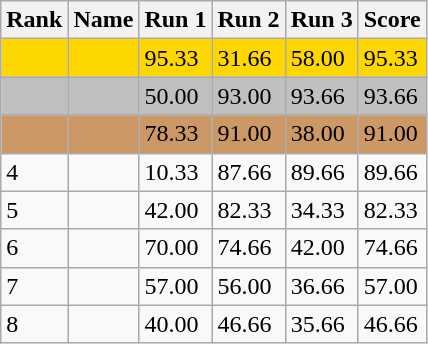<table class="wikitable">
<tr>
<th>Rank</th>
<th>Name</th>
<th>Run 1</th>
<th>Run 2</th>
<th>Run 3</th>
<th>Score</th>
</tr>
<tr style="background:gold;">
<td></td>
<td></td>
<td>95.33</td>
<td>31.66</td>
<td>58.00</td>
<td>95.33</td>
</tr>
<tr style="background:silver;">
<td></td>
<td></td>
<td>50.00</td>
<td>93.00</td>
<td>93.66</td>
<td>93.66</td>
</tr>
<tr style="background:#CC9966;">
<td></td>
<td></td>
<td>78.33</td>
<td>91.00</td>
<td>38.00</td>
<td>91.00</td>
</tr>
<tr>
<td>4</td>
<td></td>
<td>10.33</td>
<td>87.66</td>
<td>89.66</td>
<td>89.66</td>
</tr>
<tr>
<td>5</td>
<td></td>
<td>42.00</td>
<td>82.33</td>
<td>34.33</td>
<td>82.33</td>
</tr>
<tr>
<td>6</td>
<td></td>
<td>70.00</td>
<td>74.66</td>
<td>42.00</td>
<td>74.66</td>
</tr>
<tr>
<td>7</td>
<td></td>
<td>57.00</td>
<td>56.00</td>
<td>36.66</td>
<td>57.00</td>
</tr>
<tr>
<td>8</td>
<td></td>
<td>40.00</td>
<td>46.66</td>
<td>35.66</td>
<td>46.66</td>
</tr>
</table>
